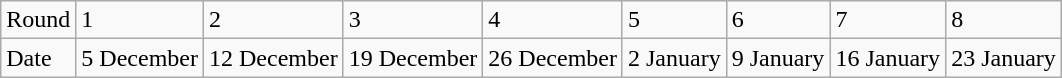<table class="wikitable">
<tr>
<td>Round</td>
<td>1</td>
<td>2</td>
<td>3</td>
<td>4</td>
<td>5</td>
<td>6</td>
<td>7</td>
<td>8</td>
</tr>
<tr>
<td>Date</td>
<td>5 December</td>
<td>12 December</td>
<td>19 December</td>
<td>26 December</td>
<td>2 January</td>
<td>9 January</td>
<td>16 January</td>
<td>23 January</td>
</tr>
</table>
